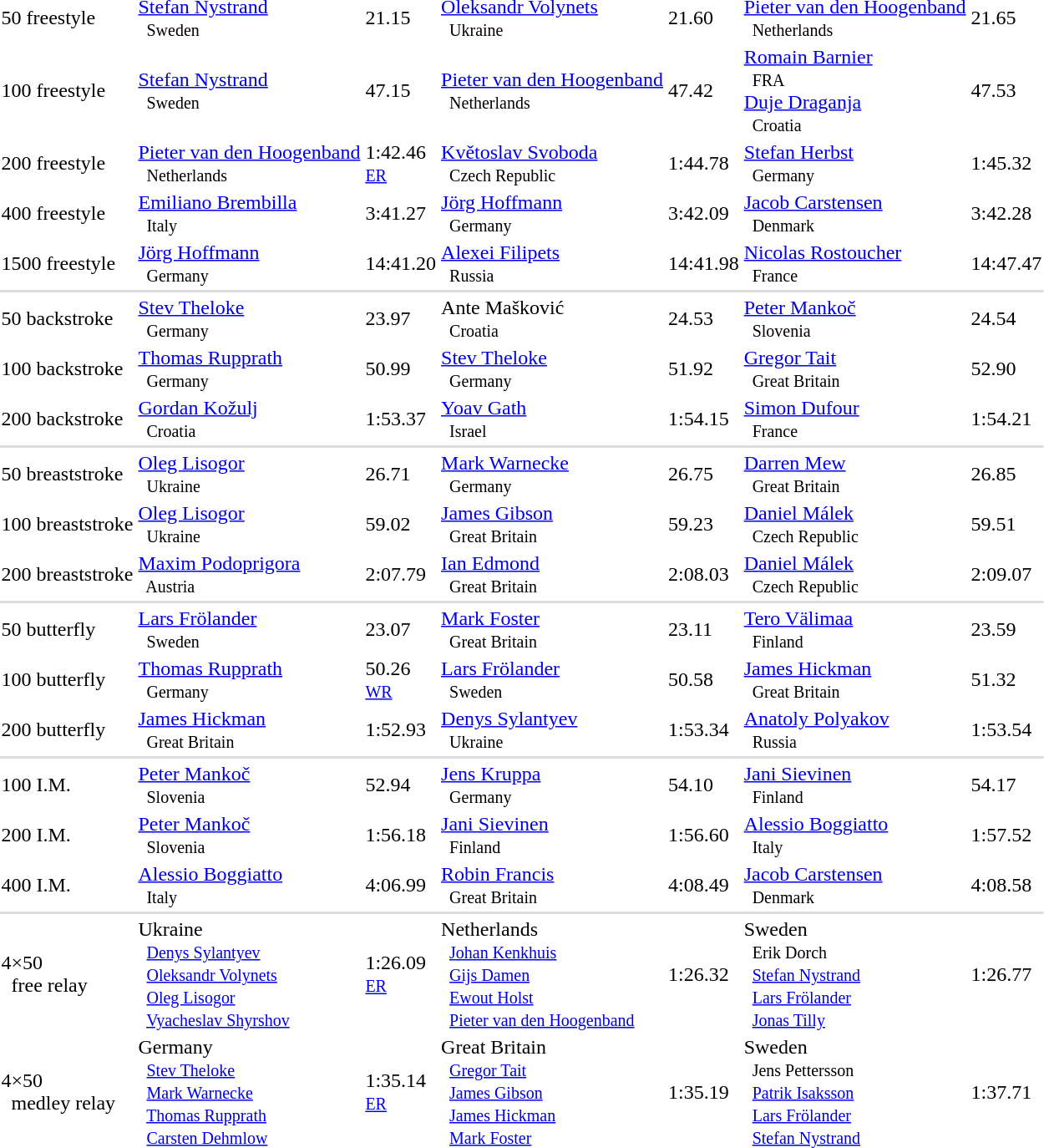<table>
<tr>
<td>50 freestyle</td>
<td><a href='#'>Stefan Nystrand</a> <small><br>   Sweden </small></td>
<td>21.15</td>
<td><a href='#'>Oleksandr Volynets</a> <small><br>   Ukraine </small></td>
<td>21.60</td>
<td><a href='#'>Pieter van den Hoogenband</a> <small><br>   Netherlands </small></td>
<td>21.65</td>
</tr>
<tr>
<td>100 freestyle</td>
<td><a href='#'>Stefan Nystrand</a> <small><br>   Sweden </small></td>
<td>47.15</td>
<td><a href='#'>Pieter van den Hoogenband</a> <small><br>   Netherlands </small></td>
<td>47.42</td>
<td><a href='#'>Romain Barnier</a> <small><br>   FRA </small> <br> <a href='#'>Duje Draganja</a> <small><br>   Croatia </small></td>
<td>47.53</td>
</tr>
<tr>
<td>200 freestyle</td>
<td><a href='#'>Pieter van den Hoogenband</a> <small><br>   Netherlands </small></td>
<td>1:42.46 <small><br><a href='#'>ER</a></small></td>
<td><a href='#'>Květoslav Svoboda</a> <small><br>   Czech Republic </small></td>
<td>1:44.78</td>
<td><a href='#'>Stefan Herbst</a> <small><br>   Germany </small></td>
<td>1:45.32</td>
</tr>
<tr>
<td>400 freestyle</td>
<td><a href='#'>Emiliano Brembilla</a> <small><br>   Italy </small></td>
<td>3:41.27</td>
<td><a href='#'>Jörg Hoffmann</a> <small><br>   Germany </small></td>
<td>3:42.09</td>
<td><a href='#'>Jacob Carstensen</a> <small><br>   Denmark </small></td>
<td>3:42.28</td>
</tr>
<tr>
<td>1500 freestyle</td>
<td><a href='#'>Jörg Hoffmann</a> <small><br>   Germany </small></td>
<td>14:41.20</td>
<td><a href='#'>Alexei Filipets</a> <small><br>   Russia </small></td>
<td>14:41.98</td>
<td><a href='#'>Nicolas Rostoucher</a> <small><br>   France </small></td>
<td>14:47.47</td>
</tr>
<tr bgcolor=#DDDDDD>
<td colspan=7></td>
</tr>
<tr>
<td>50 backstroke</td>
<td><a href='#'>Stev Theloke</a> <small><br>   Germany </small></td>
<td>23.97</td>
<td>Ante Mašković <small><br>   Croatia </small></td>
<td>24.53</td>
<td><a href='#'>Peter Mankoč</a> <small><br>   Slovenia </small></td>
<td>24.54</td>
</tr>
<tr>
<td>100 backstroke</td>
<td><a href='#'>Thomas Rupprath</a> <small><br>   Germany </small></td>
<td>50.99</td>
<td><a href='#'>Stev Theloke</a> <small><br>   Germany </small></td>
<td>51.92</td>
<td><a href='#'>Gregor Tait</a> <small><br>   Great Britain </small></td>
<td>52.90</td>
</tr>
<tr>
<td>200 backstroke</td>
<td><a href='#'>Gordan Kožulj</a> <small><br>   Croatia </small></td>
<td>1:53.37</td>
<td><a href='#'>Yoav Gath</a> <small><br>   Israel </small></td>
<td>1:54.15</td>
<td><a href='#'>Simon Dufour</a> <small><br>   France </small></td>
<td>1:54.21</td>
</tr>
<tr bgcolor=#DDDDDD>
<td colspan=7></td>
</tr>
<tr>
<td>50 breaststroke</td>
<td><a href='#'>Oleg Lisogor</a> <small><br>   Ukraine </small></td>
<td>26.71</td>
<td><a href='#'>Mark Warnecke</a> <small><br>   Germany </small></td>
<td>26.75</td>
<td><a href='#'>Darren Mew</a> <small><br>   Great Britain </small></td>
<td>26.85</td>
</tr>
<tr>
<td>100 breaststroke</td>
<td><a href='#'>Oleg Lisogor</a> <small><br>   Ukraine </small></td>
<td>59.02</td>
<td><a href='#'>James Gibson</a> <small><br>   Great Britain </small></td>
<td>59.23</td>
<td><a href='#'>Daniel Málek</a> <small><br>   Czech Republic </small></td>
<td>59.51</td>
</tr>
<tr>
<td>200 breaststroke</td>
<td><a href='#'>Maxim Podoprigora</a> <small><br>   Austria </small></td>
<td>2:07.79</td>
<td><a href='#'>Ian Edmond</a> <small><br>   Great Britain </small></td>
<td>2:08.03</td>
<td><a href='#'>Daniel Málek</a> <small><br>   Czech Republic </small></td>
<td>2:09.07</td>
</tr>
<tr bgcolor=#DDDDDD>
<td colspan=7></td>
</tr>
<tr>
<td>50 butterfly</td>
<td><a href='#'>Lars Frölander</a> <small><br>   Sweden </small></td>
<td>23.07</td>
<td><a href='#'>Mark Foster</a> <small><br>   Great Britain </small></td>
<td>23.11</td>
<td><a href='#'>Tero Välimaa</a> <small><br>   Finland </small></td>
<td>23.59</td>
</tr>
<tr>
<td>100 butterfly</td>
<td><a href='#'>Thomas Rupprath</a> <small><br>   Germany </small></td>
<td>50.26 <small><br><a href='#'>WR</a></small></td>
<td><a href='#'>Lars Frölander</a> <small><br>   Sweden </small></td>
<td>50.58</td>
<td><a href='#'>James Hickman</a> <small><br>   Great Britain </small></td>
<td>51.32</td>
</tr>
<tr>
<td>200 butterfly</td>
<td><a href='#'>James Hickman</a> <small><br>   Great Britain </small></td>
<td>1:52.93</td>
<td><a href='#'>Denys Sylantyev</a> <small><br>   Ukraine </small></td>
<td>1:53.34</td>
<td><a href='#'>Anatoly Polyakov</a> <small><br>   Russia </small></td>
<td>1:53.54</td>
</tr>
<tr bgcolor=#DDDDDD>
<td colspan=7></td>
</tr>
<tr>
<td>100 I.M.</td>
<td><a href='#'>Peter Mankoč</a> <small><br>   Slovenia </small></td>
<td>52.94</td>
<td><a href='#'>Jens Kruppa</a> <small><br>   Germany </small></td>
<td>54.10</td>
<td><a href='#'>Jani Sievinen</a> <small><br>   Finland </small></td>
<td>54.17</td>
</tr>
<tr>
<td>200 I.M.</td>
<td><a href='#'>Peter Mankoč</a> <small><br>   Slovenia </small></td>
<td>1:56.18</td>
<td><a href='#'>Jani Sievinen</a> <small><br>   Finland </small></td>
<td>1:56.60</td>
<td><a href='#'>Alessio Boggiatto</a> <small><br>   Italy </small></td>
<td>1:57.52</td>
</tr>
<tr>
<td>400 I.M.</td>
<td><a href='#'>Alessio Boggiatto</a> <small><br>   Italy </small></td>
<td>4:06.99</td>
<td><a href='#'>Robin Francis</a> <small><br>   Great Britain </small></td>
<td>4:08.49</td>
<td><a href='#'>Jacob Carstensen</a> <small><br>   Denmark </small></td>
<td>4:08.58</td>
</tr>
<tr bgcolor=#DDDDDD>
<td colspan=7></td>
</tr>
<tr>
<td>4×50<br>  free relay</td>
<td> Ukraine <small><br>  <a href='#'>Denys Sylantyev</a><br>  <a href='#'>Oleksandr Volynets</a><br>  <a href='#'>Oleg Lisogor</a><br>  <a href='#'>Vyacheslav Shyrshov</a> </small></td>
<td>1:26.09 <small><br><a href='#'>ER</a></small></td>
<td> Netherlands <small><br>  <a href='#'>Johan Kenkhuis</a><br>  <a href='#'>Gijs Damen</a><br>  <a href='#'>Ewout Holst</a><br>  <a href='#'>Pieter van den Hoogenband</a> </small></td>
<td>1:26.32</td>
<td> Sweden <small><br>  Erik Dorch<br>  <a href='#'>Stefan Nystrand</a><br>  <a href='#'>Lars Frölander</a><br>  <a href='#'>Jonas Tilly</a> </small></td>
<td>1:26.77</td>
</tr>
<tr>
<td>4×50<br>  medley relay</td>
<td> Germany <small><br>  <a href='#'>Stev Theloke</a><br>  <a href='#'>Mark Warnecke</a><br>  <a href='#'>Thomas Rupprath</a><br>  <a href='#'>Carsten Dehmlow</a> </small></td>
<td>1:35.14 <small><br><a href='#'>ER</a></small></td>
<td> Great Britain <small><br>  <a href='#'>Gregor Tait</a><br>  <a href='#'>James Gibson</a><br>  <a href='#'>James Hickman</a><br>  <a href='#'>Mark Foster</a> </small></td>
<td>1:35.19</td>
<td> Sweden <small><br>  Jens Pettersson<br>  <a href='#'>Patrik Isaksson</a><br>  <a href='#'>Lars Frölander</a><br>  <a href='#'>Stefan Nystrand</a> </small></td>
<td>1:37.71</td>
</tr>
<tr>
</tr>
</table>
